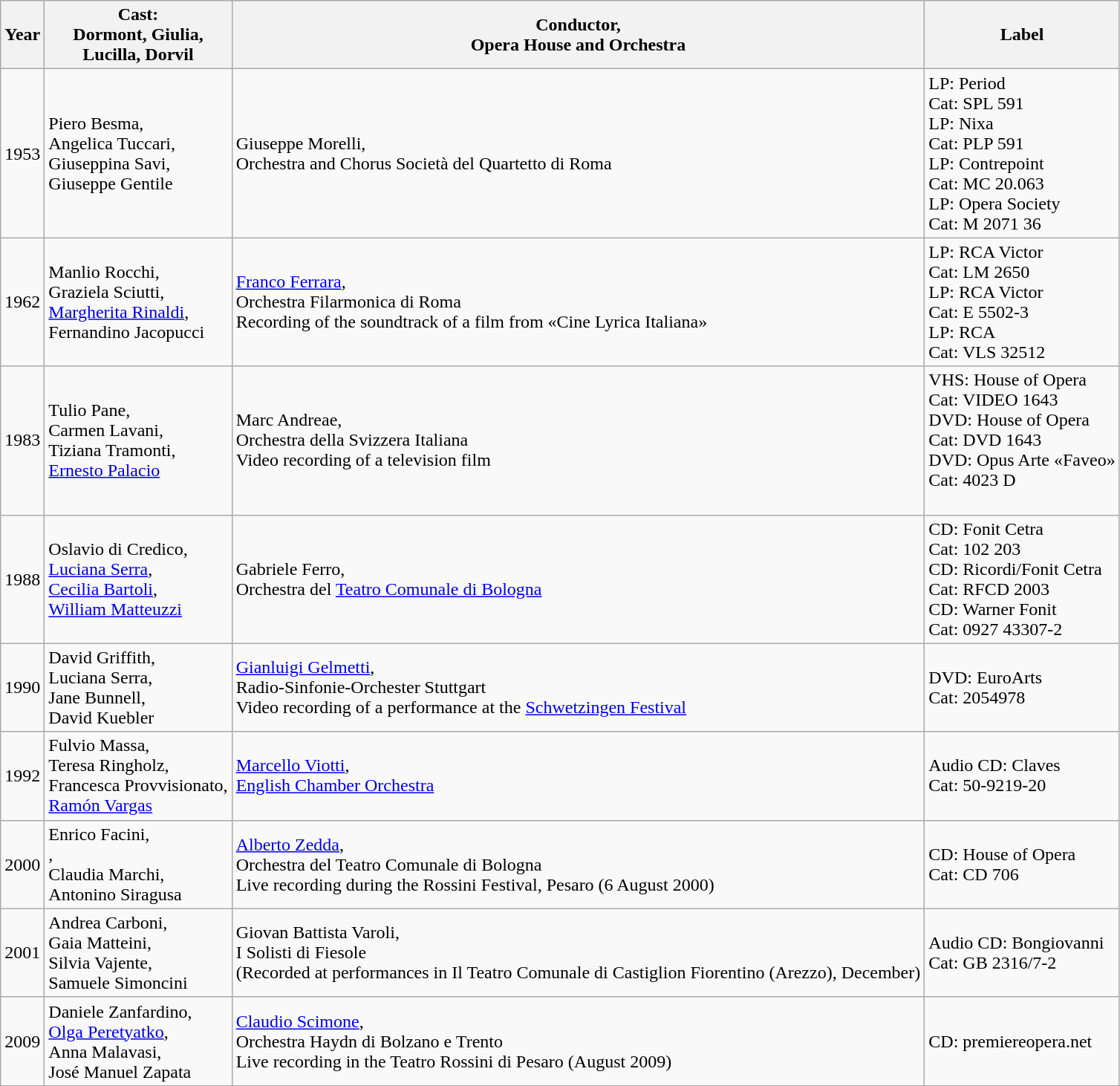<table class="wikitable">
<tr>
<th>Year</th>
<th>Cast:<br> Dormont, Giulia,<br>Lucilla, Dorvil</th>
<th>Conductor,<br>Opera House and Orchestra</th>
<th>Label </th>
</tr>
<tr>
<td>1953</td>
<td>Piero Besma,<br>Angelica Tuccari,<br>Giuseppina Savi,<br>Giuseppe Gentile</td>
<td>Giuseppe Morelli,<br>Orchestra and Chorus Società del Quartetto di Roma</td>
<td>LP: Period<br>Cat: SPL 591<br>LP: Nixa<br>Cat: PLP 591<br>LP: Contrepoint<br>Cat: MC 20.063<br>LP: Opera Society<br>Cat: M 2071 36</td>
</tr>
<tr>
<td>1962</td>
<td>Manlio Rocchi,<br>Graziela Sciutti,<br><a href='#'>Margherita Rinaldi</a>,<br>Fernandino Jacopucci</td>
<td><a href='#'>Franco Ferrara</a>,<br>Orchestra Filarmonica di Roma<br>Recording of the soundtrack of a film from «Cine Lyrica Italiana»</td>
<td>LP: RCA Victor<br>Cat: LM 2650<br>LP: RCA Victor<br>Cat: E 5502-3<br>LP: RCA<br>Cat: VLS 32512</td>
</tr>
<tr>
<td>1983</td>
<td>Tulio Pane,<br>Carmen Lavani,<br>Tiziana Tramonti,<br><a href='#'>Ernesto Palacio</a></td>
<td>Marc Andreae,<br>Orchestra della Svizzera Italiana<br>Video recording of a television film</td>
<td>VHS: House of Opera<br>Cat: VIDEO 1643<br>DVD: House of Opera<br>Cat: DVD 1643<br>DVD: Opus Arte «Faveo»<br>Cat: 4023 D<br><br></td>
</tr>
<tr>
<td>1988</td>
<td>Oslavio di Credico,<br><a href='#'>Luciana Serra</a>,<br><a href='#'>Cecilia Bartoli</a>,<br><a href='#'>William Matteuzzi</a></td>
<td>Gabriele Ferro,<br>Orchestra del <a href='#'>Teatro Comunale di Bologna</a></td>
<td>CD: Fonit Cetra<br>Cat: 102 203<br>CD: Ricordi/Fonit Cetra<br>Cat: RFCD 2003<br>CD: Warner Fonit<br>Cat: 0927 43307-2</td>
</tr>
<tr>
<td>1990</td>
<td>David Griffith,<br>Luciana Serra,<br>Jane Bunnell,<br>David Kuebler</td>
<td><a href='#'>Gianluigi Gelmetti</a>,<br>Radio-Sinfonie-Orchester Stuttgart<br>Video recording of a performance at the <a href='#'>Schwetzingen Festival</a></td>
<td>DVD: EuroArts<br>Cat: 2054978</td>
</tr>
<tr>
<td>1992</td>
<td>Fulvio Massa,<br> Teresa Ringholz,<br>Francesca Provvisionato,<br><a href='#'>Ramón Vargas</a></td>
<td><a href='#'>Marcello Viotti</a>,<br><a href='#'>English Chamber Orchestra</a></td>
<td>Audio CD: Claves <br>Cat: 50-9219-20</td>
</tr>
<tr>
<td>2000</td>
<td>Enrico Facini,<br>,<br>Claudia Marchi,<br>Antonino Siragusa</td>
<td><a href='#'>Alberto Zedda</a>,<br>Orchestra del Teatro Comunale di Bologna<br>Live recording during the Rossini Festival, Pesaro (6 August 2000)</td>
<td>CD: House of Opera<br>Cat: CD 706</td>
</tr>
<tr>
<td>2001</td>
<td>Andrea Carboni, <br>Gaia Matteini,<br> Silvia Vajente,<br> Samuele Simoncini</td>
<td>Giovan Battista Varoli,<br>I Solisti di Fiesole<br>(Recorded at performances in Il Teatro Comunale di Castiglion Fiorentino (Arezzo), December)</td>
<td>Audio CD: Bongiovanni<br>Cat: GB 2316/7-2</td>
</tr>
<tr>
<td>2009</td>
<td>Daniele Zanfardino,<br><a href='#'>Olga Peretyatko</a>,<br>Anna Malavasi,<br>José Manuel Zapata</td>
<td><a href='#'>Claudio Scimone</a>,<br>Orchestra Haydn di Bolzano e Trento<br>Live recording in the Teatro Rossini di Pesaro (August 2009)</td>
<td>CD: premiereopera.net</td>
</tr>
<tr>
</tr>
</table>
